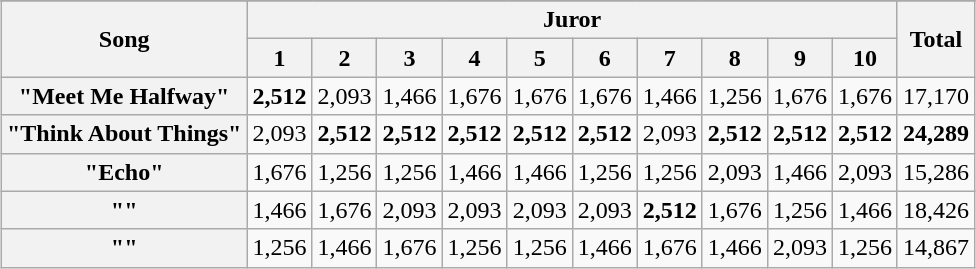<table class="wikitable collapsible plainrowheaders" style="margin: 1em auto 1em auto; text-align:center;">
<tr>
</tr>
<tr>
<th rowspan="2">Song</th>
<th colspan="10">Juror</th>
<th rowspan="2">Total</th>
</tr>
<tr>
<th>1</th>
<th>2</th>
<th>3</th>
<th>4</th>
<th>5</th>
<th>6</th>
<th>7</th>
<th>8</th>
<th>9</th>
<th>10</th>
</tr>
<tr>
<th scope="row">"Meet Me Halfway"</th>
<td><strong>2,512</strong></td>
<td>2,093</td>
<td>1,466</td>
<td>1,676</td>
<td>1,676</td>
<td>1,676</td>
<td>1,466</td>
<td>1,256</td>
<td>1,676</td>
<td>1,676</td>
<td>17,170</td>
</tr>
<tr>
<th scope="row">"Think About Things"</th>
<td>2,093</td>
<td><strong>2,512</strong></td>
<td><strong>2,512</strong></td>
<td><strong>2,512</strong></td>
<td><strong>2,512</strong></td>
<td><strong>2,512</strong></td>
<td>2,093</td>
<td><strong>2,512</strong></td>
<td><strong>2,512</strong></td>
<td><strong>2,512</strong></td>
<td><strong>24,289</strong></td>
</tr>
<tr>
<th scope="row">"Echo"</th>
<td>1,676</td>
<td>1,256</td>
<td>1,256</td>
<td>1,466</td>
<td>1,466</td>
<td>1,256</td>
<td>1,256</td>
<td>2,093</td>
<td>1,466</td>
<td>2,093</td>
<td>15,286</td>
</tr>
<tr>
<th scope="row">""</th>
<td>1,466</td>
<td>1,676</td>
<td>2,093</td>
<td>2,093</td>
<td>2,093</td>
<td>2,093</td>
<td><strong>2,512</strong></td>
<td>1,676</td>
<td>1,256</td>
<td>1,466</td>
<td>18,426</td>
</tr>
<tr>
<th scope="row">""</th>
<td>1,256</td>
<td>1,466</td>
<td>1,676</td>
<td>1,256</td>
<td>1,256</td>
<td>1,466</td>
<td>1,676</td>
<td>1,466</td>
<td>2,093</td>
<td>1,256</td>
<td>14,867</td>
</tr>
</table>
